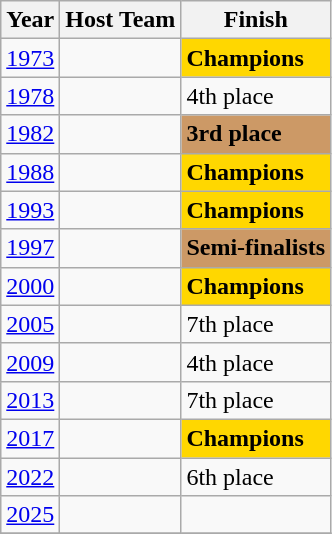<table class="wikitable">
<tr>
<th>Year</th>
<th>Host Team</th>
<th>Finish</th>
</tr>
<tr>
<td><a href='#'>1973</a></td>
<td></td>
<td bgcolor=Gold><strong>Champions</strong></td>
</tr>
<tr>
<td><a href='#'>1978</a></td>
<td></td>
<td>4th place</td>
</tr>
<tr>
<td><a href='#'>1982</a></td>
<td></td>
<td bgcolor=#CC9966><strong>3rd place</strong></td>
</tr>
<tr>
<td><a href='#'>1988</a></td>
<td></td>
<td bgcolor=Gold><strong>Champions</strong></td>
</tr>
<tr>
<td><a href='#'>1993</a></td>
<td></td>
<td bgcolor=Gold><strong>Champions</strong></td>
</tr>
<tr>
<td><a href='#'>1997</a></td>
<td></td>
<td bgcolor=#CC9966><strong>Semi-finalists</strong></td>
</tr>
<tr>
<td><a href='#'>2000</a></td>
<td></td>
<td bgcolor=Gold><strong>Champions</strong></td>
</tr>
<tr>
<td><a href='#'>2005</a></td>
<td></td>
<td>7th place</td>
</tr>
<tr>
<td><a href='#'>2009</a></td>
<td></td>
<td>4th place</td>
</tr>
<tr>
<td><a href='#'>2013</a></td>
<td></td>
<td>7th place</td>
</tr>
<tr>
<td><a href='#'>2017</a></td>
<td></td>
<td bgcolor=Gold><strong>Champions</strong></td>
</tr>
<tr>
<td><a href='#'>2022</a></td>
<td></td>
<td>6th place</td>
</tr>
<tr>
<td><a href='#'>2025</a></td>
<td></td>
<td></td>
</tr>
<tr>
</tr>
</table>
